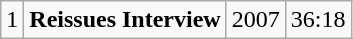<table class="wikitable">
<tr>
<td>1</td>
<td><strong>Reissues Interview</strong></td>
<td>2007</td>
<td>36:18</td>
</tr>
</table>
